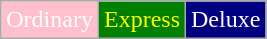<table class="wikitable">
<tr>
<td style="background:pink; color:White">Ordinary</td>
<td style="background:green; color:yellow">Express</td>
<td style="background:navy; color:white">Deluxe</td>
</tr>
</table>
